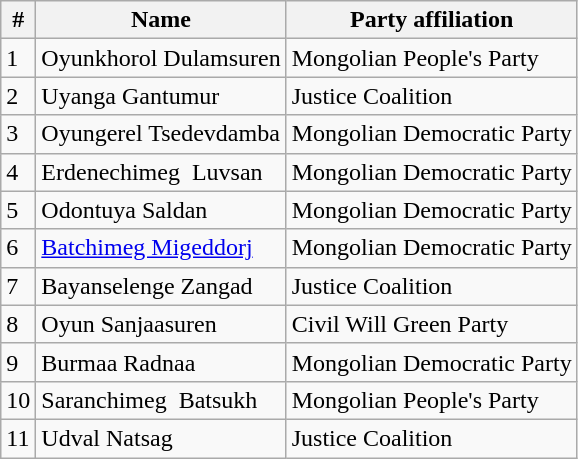<table class="wikitable">
<tr>
<th>#</th>
<th>Name</th>
<th>Party affiliation</th>
</tr>
<tr>
<td>1</td>
<td>Oyunkhorol Dulamsuren</td>
<td>Mongolian People's Party</td>
</tr>
<tr>
<td>2</td>
<td>Uyanga   Gantumur</td>
<td>Justice Coalition</td>
</tr>
<tr>
<td>3</td>
<td>Oyungerel   Tsedevdamba</td>
<td>Mongolian Democratic Party</td>
</tr>
<tr>
<td>4</td>
<td>Erdenechimeg  Luvsan</td>
<td>Mongolian Democratic Party</td>
</tr>
<tr>
<td>5</td>
<td>Odontuya Saldan</td>
<td>Mongolian Democratic Party</td>
</tr>
<tr>
<td>6</td>
<td><a href='#'>Batchimeg Migeddorj</a></td>
<td>Mongolian Democratic Party</td>
</tr>
<tr>
<td>7</td>
<td>Bayanselenge Zangad</td>
<td>Justice Coalition</td>
</tr>
<tr>
<td>8</td>
<td>Oyun Sanjaasuren</td>
<td>Civil Will Green Party</td>
</tr>
<tr>
<td>9</td>
<td>Burmaa Radnaa</td>
<td>Mongolian Democratic Party</td>
</tr>
<tr>
<td>10</td>
<td>Saranchimeg  Batsukh</td>
<td>Mongolian People's Party</td>
</tr>
<tr>
<td>11</td>
<td>Udval   Natsag</td>
<td>Justice Coalition</td>
</tr>
</table>
